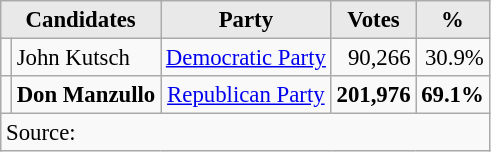<table class=wikitable style="font-size:95%; text-align:right;">
<tr>
<th style="background:#e9e9e9; text-align:center;" colspan="2">Candidates</th>
<th style="background:#e9e9e9; text-align:center;">Party</th>
<th style="background:#e9e9e9; text-align:center;">Votes</th>
<th style="background:#e9e9e9; text-align:center;">%</th>
</tr>
<tr>
<td></td>
<td align=left>John Kutsch</td>
<td align=center><a href='#'>Democratic Party</a></td>
<td>90,266</td>
<td>30.9%</td>
</tr>
<tr>
<td></td>
<td align=left><strong>Don Manzullo</strong></td>
<td align=center><a href='#'>Republican Party</a></td>
<td><strong>201,976</strong></td>
<td><strong>69.1%</strong></td>
</tr>
<tr>
<td style="text-align:left;" colspan="6">Source:</td>
</tr>
</table>
